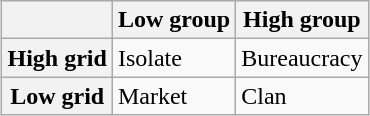<table class="wikitable" style="margin: 0 auto">
<tr>
<th></th>
<th>Low group</th>
<th>High group</th>
</tr>
<tr>
<th>High grid</th>
<td>Isolate</td>
<td>Bureaucracy</td>
</tr>
<tr>
<th>Low grid</th>
<td>Market</td>
<td>Clan</td>
</tr>
</table>
